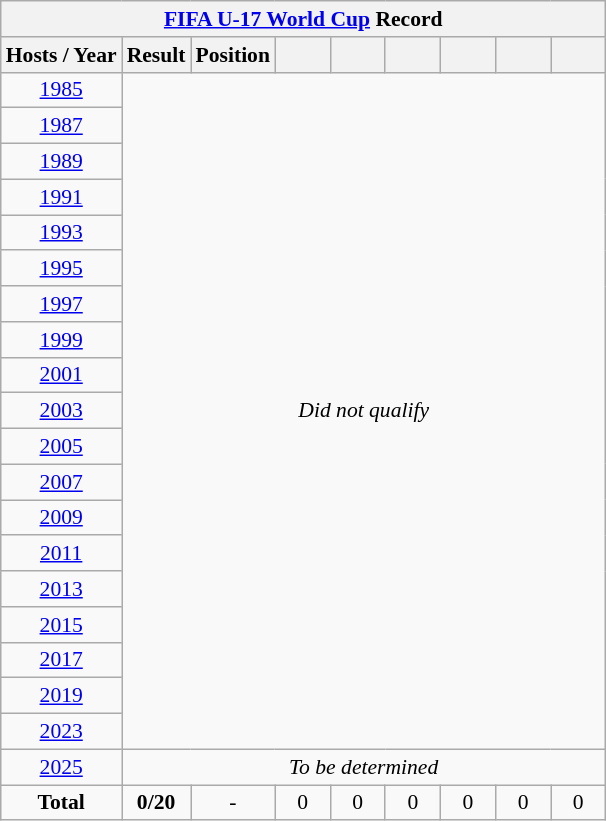<table class="wikitable" style="text-align: center;font-size:90%;">
<tr>
<th colspan=9><a href='#'>FIFA U-17 World Cup</a> Record</th>
</tr>
<tr>
<th>Hosts / Year</th>
<th>Result</th>
<th>Position</th>
<th width=30></th>
<th width=30></th>
<th width=30></th>
<th width=30></th>
<th width=30></th>
<th width=30></th>
</tr>
<tr>
<td> <a href='#'>1985</a></td>
<td colspan=8 rowspan=19><em>Did not qualify</em></td>
</tr>
<tr>
<td> <a href='#'>1987</a></td>
</tr>
<tr>
<td> <a href='#'>1989</a></td>
</tr>
<tr>
<td> <a href='#'>1991</a></td>
</tr>
<tr>
<td> <a href='#'>1993</a></td>
</tr>
<tr>
<td> <a href='#'>1995</a></td>
</tr>
<tr>
<td> <a href='#'>1997</a></td>
</tr>
<tr>
<td> <a href='#'>1999</a></td>
</tr>
<tr>
<td> <a href='#'>2001</a></td>
</tr>
<tr>
<td> <a href='#'>2003</a></td>
</tr>
<tr>
<td> <a href='#'>2005</a></td>
</tr>
<tr>
<td> <a href='#'>2007</a></td>
</tr>
<tr>
<td> <a href='#'>2009</a></td>
</tr>
<tr>
<td> <a href='#'>2011</a></td>
</tr>
<tr>
<td> <a href='#'>2013</a></td>
</tr>
<tr>
<td> <a href='#'>2015</a></td>
</tr>
<tr>
<td> <a href='#'>2017</a></td>
</tr>
<tr>
<td> <a href='#'>2019</a></td>
</tr>
<tr>
<td> <a href='#'>2023</a></td>
</tr>
<tr>
<td> <a href='#'>2025</a></td>
<td colspan=8><em>To be determined</em></td>
</tr>
<tr>
<td><strong>Total</strong></td>
<td><strong>0/20</strong></td>
<td>-</td>
<td>0</td>
<td>0</td>
<td>0</td>
<td>0</td>
<td>0</td>
<td>0</td>
</tr>
</table>
